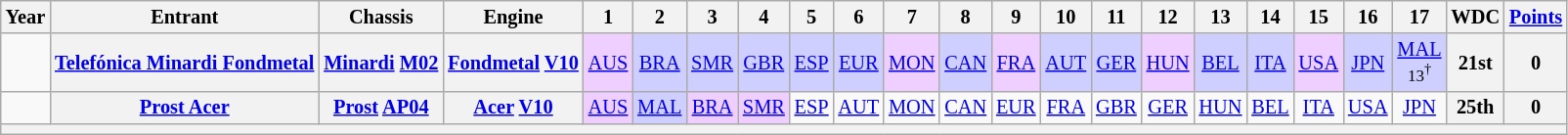<table class="wikitable" style="text-align:center; font-size:85%">
<tr>
<th>Year</th>
<th>Entrant</th>
<th>Chassis</th>
<th>Engine</th>
<th>1</th>
<th>2</th>
<th>3</th>
<th>4</th>
<th>5</th>
<th>6</th>
<th>7</th>
<th>8</th>
<th>9</th>
<th>10</th>
<th>11</th>
<th>12</th>
<th>13</th>
<th>14</th>
<th>15</th>
<th>16</th>
<th>17</th>
<th>WDC</th>
<th><a href='#'>Points</a></th>
</tr>
<tr>
<td></td>
<th nowrap><a href='#'>Telefónica Minardi Fondmetal</a></th>
<th nowrap><a href='#'>Minardi</a> <a href='#'>M02</a></th>
<th nowrap><a href='#'>Fondmetal</a> <a href='#'>V10</a></th>
<td style="background:#EFCFFF;"><a href='#'>AUS</a><br></td>
<td style="background:#CFCFFF;"><a href='#'>BRA</a><br></td>
<td style="background:#CFCFFF;"><a href='#'>SMR</a><br></td>
<td style="background:#CFCFFF;"><a href='#'>GBR</a><br></td>
<td style="background:#CFCFFF;"><a href='#'>ESP</a><br></td>
<td style="background:#CFCFFF;"><a href='#'>EUR</a><br></td>
<td style="background:#EFCFFF;"><a href='#'>MON</a><br></td>
<td style="background:#CFCFFF;"><a href='#'>CAN</a><br></td>
<td style="background:#EFCFFF;"><a href='#'>FRA</a><br></td>
<td style="background:#CFCFFF;"><a href='#'>AUT</a><br></td>
<td style="background:#CFCFFF;"><a href='#'>GER</a><br></td>
<td style="background:#EFCFFF;"><a href='#'>HUN</a><br></td>
<td style="background:#CFCFFF;"><a href='#'>BEL</a><br></td>
<td style="background:#CFCFFF;"><a href='#'>ITA</a><br></td>
<td style="background:#EFCFFF;"><a href='#'>USA</a><br></td>
<td style="background:#CFCFFF;"><a href='#'>JPN</a><br></td>
<td style="background:#CFCFFF;"><a href='#'>MAL</a><br><small>13<sup>†</sup></small></td>
<th>21st</th>
<th>0</th>
</tr>
<tr>
<td></td>
<th nowrap><a href='#'>Prost Acer</a></th>
<th nowrap><a href='#'>Prost</a> <a href='#'>AP04</a></th>
<th nowrap><a href='#'>Acer</a> <a href='#'>V10</a></th>
<td style="background:#EFCFFF;"><a href='#'>AUS</a><br></td>
<td style="background:#CFCFFF;"><a href='#'>MAL</a><br></td>
<td style="background:#EFCFFF;"><a href='#'>BRA</a><br></td>
<td style="background:#EFCFFF;"><a href='#'>SMR</a><br></td>
<td><a href='#'>ESP</a></td>
<td><a href='#'>AUT</a></td>
<td><a href='#'>MON</a></td>
<td><a href='#'>CAN</a></td>
<td><a href='#'>EUR</a></td>
<td><a href='#'>FRA</a></td>
<td><a href='#'>GBR</a></td>
<td><a href='#'>GER</a></td>
<td><a href='#'>HUN</a></td>
<td><a href='#'>BEL</a></td>
<td><a href='#'>ITA</a></td>
<td><a href='#'>USA</a></td>
<td><a href='#'>JPN</a></td>
<th>25th</th>
<th>0</th>
</tr>
<tr>
<th colspan="23"></th>
</tr>
</table>
